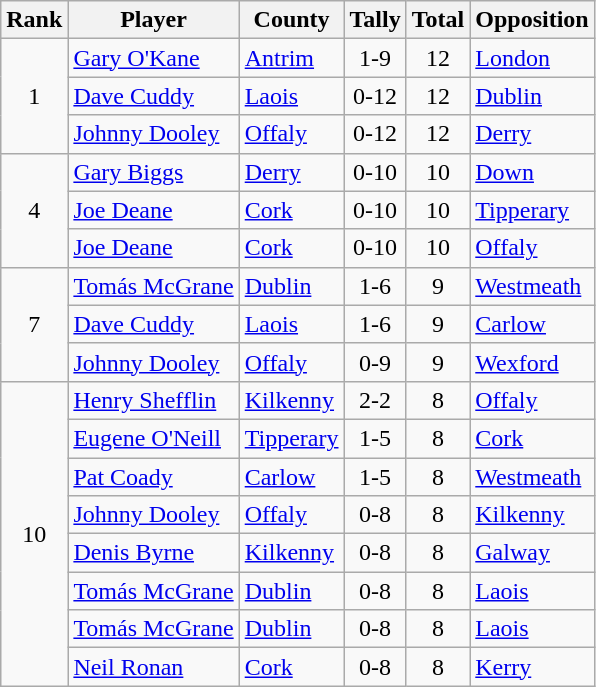<table class="wikitable">
<tr>
<th>Rank</th>
<th>Player</th>
<th>County</th>
<th>Tally</th>
<th>Total</th>
<th>Opposition</th>
</tr>
<tr>
<td rowspan=3 align=center>1</td>
<td><a href='#'>Gary O'Kane</a></td>
<td><a href='#'>Antrim</a></td>
<td align=center>1-9</td>
<td align=center>12</td>
<td><a href='#'>London</a></td>
</tr>
<tr>
<td><a href='#'>Dave Cuddy</a></td>
<td><a href='#'>Laois</a></td>
<td align=center>0-12</td>
<td align=center>12</td>
<td><a href='#'>Dublin</a></td>
</tr>
<tr>
<td><a href='#'>Johnny Dooley</a></td>
<td><a href='#'>Offaly</a></td>
<td align=center>0-12</td>
<td align=center>12</td>
<td><a href='#'>Derry</a></td>
</tr>
<tr>
<td rowspan=3 align=center>4</td>
<td><a href='#'>Gary Biggs</a></td>
<td><a href='#'>Derry</a></td>
<td align=center>0-10</td>
<td align=center>10</td>
<td><a href='#'>Down</a></td>
</tr>
<tr>
<td><a href='#'>Joe Deane</a></td>
<td><a href='#'>Cork</a></td>
<td align=center>0-10</td>
<td align=center>10</td>
<td><a href='#'>Tipperary</a></td>
</tr>
<tr>
<td><a href='#'>Joe Deane</a></td>
<td><a href='#'>Cork</a></td>
<td align=center>0-10</td>
<td align=center>10</td>
<td><a href='#'>Offaly</a></td>
</tr>
<tr>
<td rowspan=3 align=center>7</td>
<td><a href='#'>Tomás McGrane</a></td>
<td><a href='#'>Dublin</a></td>
<td align=center>1-6</td>
<td align=center>9</td>
<td><a href='#'>Westmeath</a></td>
</tr>
<tr>
<td><a href='#'>Dave Cuddy</a></td>
<td><a href='#'>Laois</a></td>
<td align=center>1-6</td>
<td align=center>9</td>
<td><a href='#'>Carlow</a></td>
</tr>
<tr>
<td><a href='#'>Johnny Dooley</a></td>
<td><a href='#'>Offaly</a></td>
<td align=center>0-9</td>
<td align=center>9</td>
<td><a href='#'>Wexford</a></td>
</tr>
<tr>
<td rowspan=8 align=center>10</td>
<td><a href='#'>Henry Shefflin</a></td>
<td><a href='#'>Kilkenny</a></td>
<td align=center>2-2</td>
<td align=center>8</td>
<td><a href='#'>Offaly</a></td>
</tr>
<tr>
<td><a href='#'>Eugene O'Neill</a></td>
<td><a href='#'>Tipperary</a></td>
<td align=center>1-5</td>
<td align=center>8</td>
<td><a href='#'>Cork</a></td>
</tr>
<tr>
<td><a href='#'>Pat Coady</a></td>
<td><a href='#'>Carlow</a></td>
<td align=center>1-5</td>
<td align=center>8</td>
<td><a href='#'>Westmeath</a></td>
</tr>
<tr>
<td><a href='#'>Johnny Dooley</a></td>
<td><a href='#'>Offaly</a></td>
<td align=center>0-8</td>
<td align=center>8</td>
<td><a href='#'>Kilkenny</a></td>
</tr>
<tr>
<td><a href='#'>Denis Byrne</a></td>
<td><a href='#'>Kilkenny</a></td>
<td align=center>0-8</td>
<td align=center>8</td>
<td><a href='#'>Galway</a></td>
</tr>
<tr>
<td><a href='#'>Tomás McGrane</a></td>
<td><a href='#'>Dublin</a></td>
<td align=center>0-8</td>
<td align=center>8</td>
<td><a href='#'>Laois</a></td>
</tr>
<tr>
<td><a href='#'>Tomás McGrane</a></td>
<td><a href='#'>Dublin</a></td>
<td align=center>0-8</td>
<td align=center>8</td>
<td><a href='#'>Laois</a></td>
</tr>
<tr>
<td><a href='#'>Neil Ronan</a></td>
<td><a href='#'>Cork</a></td>
<td align=center>0-8</td>
<td align=center>8</td>
<td><a href='#'>Kerry</a></td>
</tr>
</table>
